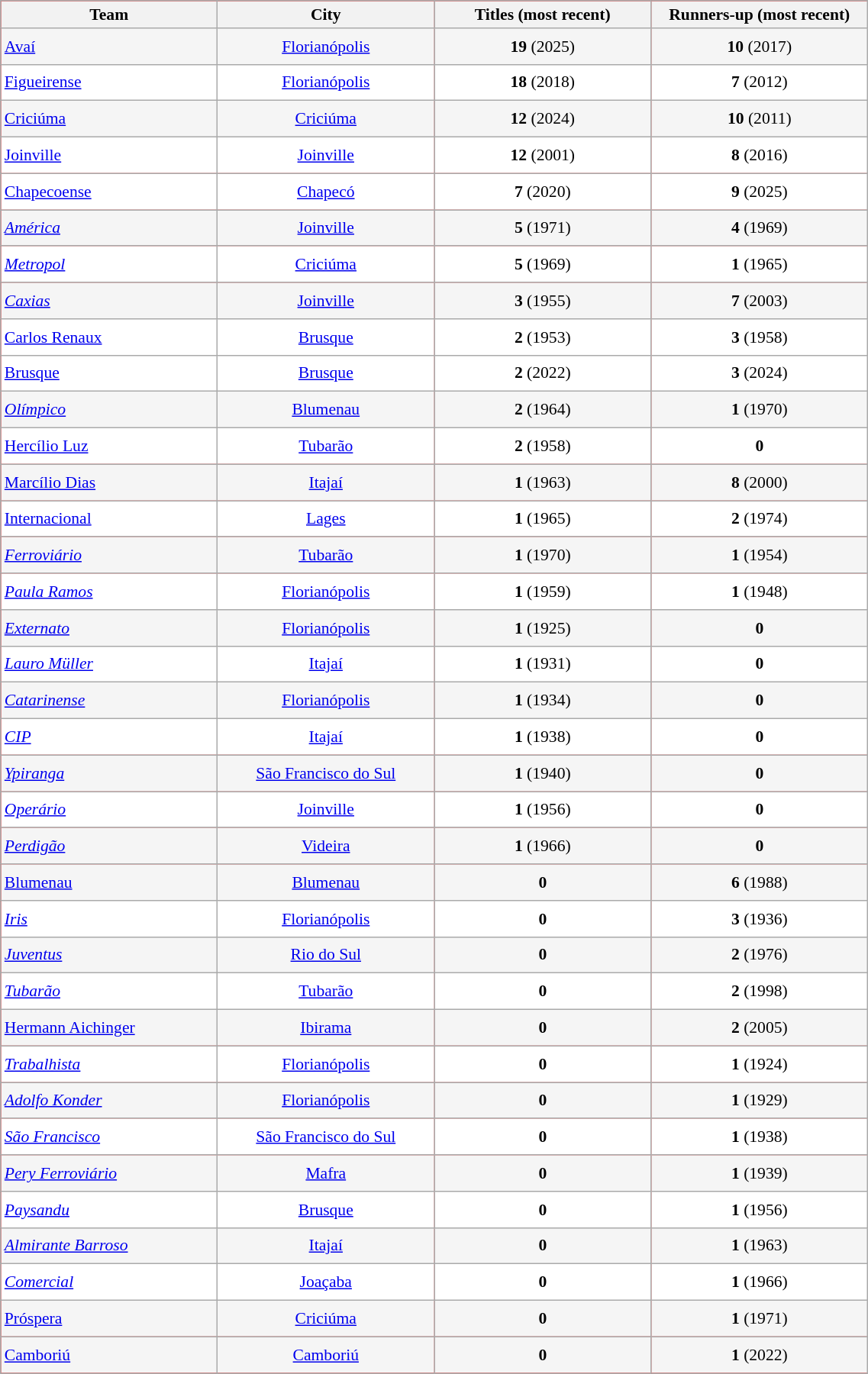<table class="wikitable sortable" border=1 style="background: #ff0000; border-collapse:collapse align=center; font-size:90%;" cellpadding=3 cellspacing=1 width=60%>
<tr>
<th align="center" width=20%><span><strong>Team</strong></span></th>
<th align="center" width=20%><span><strong>City</strong></span></th>
<th align="center" width=20%><span><strong>Titles (most recent)</strong></span></th>
<th align="center" width=20%><span><strong>Runners-up (most recent)</strong></span></th>
</tr>
<tr align="center" bgcolor="#f5f5f5">
<td align="left" height="25px"><a href='#'>Avaí</a></td>
<td><a href='#'>Florianópolis</a></td>
<td align="center"><strong>19</strong>  (2025)</td>
<td align="center"><strong>10</strong>  (2017)</td>
</tr>
<tr align=center bgcolor=#FFFFFF>
<td align="left" height="25px"><a href='#'>Figueirense</a></td>
<td><a href='#'>Florianópolis</a></td>
<td align=center><strong>18</strong> (2018)</td>
<td align=center><strong>7</strong> (2012)</td>
</tr>
<tr align=center bgcolor=#f5f5f5>
<td align="left" height="25px"><a href='#'>Criciúma</a></td>
<td><a href='#'>Criciúma</a></td>
<td align=center><strong>12</strong> (2024)</td>
<td align=center><strong>10</strong> (2011)</td>
</tr>
<tr align="center" bgcolor="#FFFFFF">
<td align="left" height="25px"><a href='#'>Joinville</a></td>
<td><a href='#'>Joinville</a></td>
<td align="center"><strong>12</strong> (2001)</td>
<td align="center"><strong>8</strong> (2016)</td>
</tr>
<tr align=center bgcolor=#FFFFFF>
<td align="left" height="25px"><a href='#'>Chapecoense</a></td>
<td><a href='#'>Chapecó</a></td>
<td align=center><strong>7</strong> (2020)</td>
<td align=center><strong>9</strong> (2025)</td>
</tr>
<tr align=center bgcolor=#f5f5f5>
<td align="left" height="25px"><em><a href='#'>América</a></em></td>
<td><a href='#'>Joinville</a></td>
<td align=center><strong>5</strong> (1971)</td>
<td align=center><strong>4</strong> (1969)</td>
</tr>
<tr align=center bgcolor=#FFFFFF>
<td align="left" height="25px"><em><a href='#'>Metropol</a></em></td>
<td><a href='#'>Criciúma</a></td>
<td align=center><strong>5</strong> (1969)</td>
<td align=center><strong>1</strong> (1965)</td>
</tr>
<tr align=center bgcolor=#f5f5f5>
<td align="left" height="25px"><em><a href='#'>Caxias</a></em></td>
<td><a href='#'>Joinville</a></td>
<td align=center><strong>3</strong> (1955)</td>
<td align=center><strong>7</strong> (2003)</td>
</tr>
<tr align=center bgcolor=#FFFFFF>
<td align="left" height="25px"><a href='#'>Carlos Renaux</a></td>
<td><a href='#'>Brusque</a></td>
<td align=center><strong>2</strong> (1953)</td>
<td align=center><strong>3</strong> (1958)</td>
</tr>
<tr align=center bgcolor=#FFFFFF>
<td align="left" height="25px"><a href='#'>Brusque</a></td>
<td><a href='#'>Brusque</a></td>
<td align=center><strong>2</strong> (2022)</td>
<td align=center><strong>3</strong> (2024)</td>
</tr>
<tr align=center bgcolor=#f5f5f5>
<td align="left" height="25px"><em><a href='#'>Olímpico</a></em></td>
<td><a href='#'>Blumenau</a></td>
<td align=center><strong>2</strong> (1964)</td>
<td align=center><strong>1</strong> (1970)</td>
</tr>
<tr align=center bgcolor=#FFFFFF>
<td align="left" height="25px"><a href='#'>Hercílio Luz</a></td>
<td><a href='#'>Tubarão</a></td>
<td align=center><strong>2</strong> (1958)</td>
<td align=center><strong>0</strong></td>
</tr>
<tr align=center bgcolor=#f5f5f5>
<td align="left" height="25px"><a href='#'>Marcílio Dias</a></td>
<td><a href='#'>Itajaí</a></td>
<td align=center><strong>1</strong> (1963)</td>
<td align=center><strong>8</strong> (2000)</td>
</tr>
<tr align=center bgcolor=#FFFFFF>
<td align="left" height="25px"><a href='#'>Internacional</a></td>
<td><a href='#'>Lages</a></td>
<td align=center><strong>1</strong> (1965)</td>
<td align=center><strong>2</strong> (1974)</td>
</tr>
<tr align=center bgcolor=#f5f5f5>
<td align="left" height="25px"><em><a href='#'>Ferroviário</a></em></td>
<td><a href='#'>Tubarão</a></td>
<td align=center><strong>1</strong> (1970)</td>
<td align=center><strong>1</strong> (1954)</td>
</tr>
<tr align=center bgcolor=#FFFFFF>
<td align="left" height="25px"><em><a href='#'>Paula Ramos</a></em></td>
<td><a href='#'>Florianópolis</a></td>
<td align=center><strong>1</strong> (1959)</td>
<td align=center><strong>1</strong> (1948)</td>
</tr>
<tr align=center bgcolor=#f5f5f5>
<td align="left" height="25px"><em><a href='#'>Externato</a></em></td>
<td><a href='#'>Florianópolis</a></td>
<td align=center><strong>1</strong> (1925)</td>
<td align=center><strong>0</strong></td>
</tr>
<tr align=center bgcolor=#FFFFFF>
<td align="left" height="25px"><em><a href='#'>Lauro Müller</a></em></td>
<td><a href='#'>Itajaí</a></td>
<td align=center><strong>1</strong> (1931)</td>
<td align=center><strong>0</strong></td>
</tr>
<tr align=center bgcolor=#f5f5f5>
<td align="left" height="25px"><em><a href='#'>Catarinense</a></em></td>
<td><a href='#'>Florianópolis</a></td>
<td align=center><strong>1</strong> (1934)</td>
<td align=center><strong>0</strong></td>
</tr>
<tr align=center bgcolor=#FFFFFF>
<td align="left" height="25px"><em><a href='#'>CIP</a></em></td>
<td><a href='#'>Itajaí</a></td>
<td align=center><strong>1</strong> (1938)</td>
<td align=center><strong>0</strong></td>
</tr>
<tr align=center bgcolor=#f5f5f5>
<td align="left" height="25px"><em><a href='#'>Ypiranga</a></em></td>
<td><a href='#'>São Francisco do Sul</a></td>
<td align=center><strong>1</strong> (1940)</td>
<td align=center><strong>0</strong></td>
</tr>
<tr align=center bgcolor=#FFFFFF>
<td align="left" height="25px"><em><a href='#'>Operário</a></em></td>
<td><a href='#'>Joinville</a></td>
<td align=center><strong>1</strong> (1956)</td>
<td align=center><strong>0</strong></td>
</tr>
<tr align=center bgcolor=#f5f5f5>
<td align="left" height="25px"><em><a href='#'>Perdigão</a></em></td>
<td><a href='#'>Videira</a></td>
<td align=center><strong>1</strong> (1966)</td>
<td align=center><strong>0</strong></td>
</tr>
<tr align=center bgcolor=#f5f5f5>
<td align="left" height="25px"><a href='#'>Blumenau</a></td>
<td><a href='#'>Blumenau</a></td>
<td align=center><strong>0</strong></td>
<td align=center><strong>6</strong> (1988)</td>
</tr>
<tr align=center bgcolor=#FFFFFF>
<td align="left" height="25px"><em><a href='#'>Iris</a></em></td>
<td><a href='#'>Florianópolis</a></td>
<td align=center><strong>0</strong></td>
<td align=center><strong>3</strong> (1936)</td>
</tr>
<tr align=center bgcolor=#f5f5f5>
<td align="left" height="25px"><em><a href='#'>Juventus</a></em></td>
<td><a href='#'>Rio do Sul</a></td>
<td align=center><strong>0</strong></td>
<td align=center><strong>2</strong> (1976)</td>
</tr>
<tr align=center bgcolor=#FFFFFF>
<td align="left" height="25px"><em><a href='#'>Tubarão</a></em></td>
<td><a href='#'>Tubarão</a></td>
<td align=center><strong>0</strong></td>
<td align=center><strong>2</strong> (1998)</td>
</tr>
<tr align=center bgcolor=#f5f5f5>
<td align="left" height="25px"><a href='#'>Hermann Aichinger</a></td>
<td><a href='#'>Ibirama</a></td>
<td align=center><strong>0</strong></td>
<td align=center><strong>2</strong> (2005)</td>
</tr>
<tr align=center bgcolor=#FFFFFF>
<td align="left" height="25px"><em><a href='#'>Trabalhista</a></em></td>
<td><a href='#'>Florianópolis</a></td>
<td align=center><strong>0</strong></td>
<td align=center><strong>1</strong> (1924)</td>
</tr>
<tr align=center bgcolor=#f5f5f5>
<td align="left" height="25px"><em><a href='#'>Adolfo Konder</a></em></td>
<td><a href='#'>Florianópolis</a></td>
<td align=center><strong>0</strong></td>
<td align=center><strong>1</strong> (1929)</td>
</tr>
<tr align=center bgcolor=#FFFFFF>
<td align="left" height="25px"><em><a href='#'>São Francisco</a></em></td>
<td><a href='#'>São Francisco do Sul</a></td>
<td align=center><strong>0</strong></td>
<td align=center><strong>1</strong> (1938)</td>
</tr>
<tr align=center bgcolor=#f5f5f5>
<td align="left" height="25px"><em><a href='#'>Pery Ferroviário</a></em></td>
<td><a href='#'>Mafra</a></td>
<td align=center><strong>0</strong></td>
<td align=center><strong>1</strong> (1939)</td>
</tr>
<tr align=center bgcolor=#FFFFFF>
<td align="left" height="25px"><em><a href='#'>Paysandu</a></em></td>
<td><a href='#'>Brusque</a></td>
<td align=center><strong>0</strong></td>
<td align=center><strong>1</strong> (1956)</td>
</tr>
<tr align=center bgcolor=#f5f5f5>
<td align="left" height="25px"><em><a href='#'>Almirante Barroso</a></em></td>
<td><a href='#'>Itajaí</a></td>
<td align=center><strong>0</strong></td>
<td align=center><strong>1</strong> (1963)</td>
</tr>
<tr align=center bgcolor=#FFFFFF>
<td align="left" height="25px"><em><a href='#'>Comercial</a></em></td>
<td><a href='#'>Joaçaba</a></td>
<td align=center><strong>0</strong></td>
<td align=center><strong>1</strong> (1966)</td>
</tr>
<tr align=center bgcolor=#f5f5f5>
<td align="left" height="25px"><a href='#'>Próspera</a></td>
<td><a href='#'>Criciúma</a></td>
<td align=center><strong>0</strong></td>
<td align=center><strong>1</strong> (1971)</td>
</tr>
<tr align=center bgcolor=#f5f5f5>
<td align="left" height="25px"><a href='#'>Camboriú</a></td>
<td><a href='#'>Camboriú</a></td>
<td align=center><strong>0</strong></td>
<td align=center><strong>1</strong> (2022)</td>
</tr>
</table>
